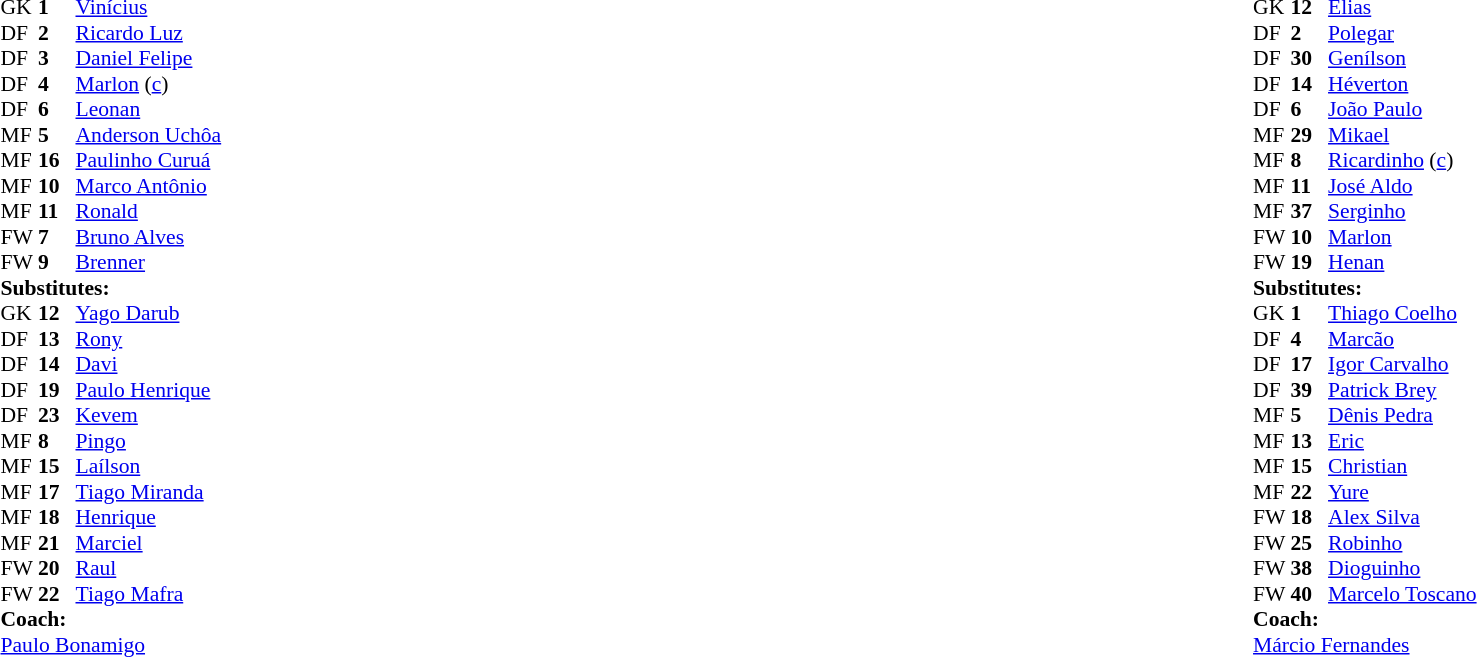<table width="100%">
<tr>
<td valign="top" width="40%"><br><table style="font-size:90%" cellspacing="0" cellpadding="0">
<tr>
<th width=25></th>
<th width=25></th>
</tr>
<tr>
<td>GK</td>
<td><strong>1</strong></td>
<td> <a href='#'>Vinícius</a></td>
</tr>
<tr>
<td>DF</td>
<td><strong>2</strong></td>
<td> <a href='#'>Ricardo Luz</a></td>
</tr>
<tr>
<td>DF</td>
<td><strong>3</strong></td>
<td> <a href='#'>Daniel Felipe</a></td>
<td></td>
<td></td>
</tr>
<tr>
<td>DF</td>
<td><strong>4</strong></td>
<td> <a href='#'>Marlon</a> (<a href='#'>c</a>)</td>
</tr>
<tr>
<td>DF</td>
<td><strong>6</strong></td>
<td> <a href='#'>Leonan</a></td>
</tr>
<tr>
<td>MF</td>
<td><strong>5</strong></td>
<td> <a href='#'>Anderson Uchôa</a></td>
<td></td>
<td></td>
</tr>
<tr>
<td>MF</td>
<td><strong>16</strong></td>
<td> <a href='#'>Paulinho Curuá</a></td>
</tr>
<tr>
<td>MF</td>
<td><strong>10</strong></td>
<td> <a href='#'>Marco Antônio</a></td>
<td></td>
<td></td>
</tr>
<tr>
<td>MF</td>
<td><strong>11</strong></td>
<td> <a href='#'>Ronald</a></td>
<td></td>
<td></td>
</tr>
<tr>
<td>FW</td>
<td><strong>7</strong></td>
<td> <a href='#'>Bruno Alves</a></td>
<td></td>
<td></td>
</tr>
<tr>
<td>FW</td>
<td><strong>9</strong></td>
<td> <a href='#'>Brenner</a></td>
<td></td>
<td></td>
</tr>
<tr>
<td colspan=3><strong>Substitutes:</strong></td>
</tr>
<tr>
<td>GK</td>
<td><strong>12</strong></td>
<td> <a href='#'>Yago Darub</a></td>
</tr>
<tr>
<td>DF</td>
<td><strong>13</strong></td>
<td> <a href='#'>Rony</a></td>
</tr>
<tr>
<td>DF</td>
<td><strong>14</strong></td>
<td> <a href='#'>Davi</a></td>
</tr>
<tr>
<td>DF</td>
<td><strong>19</strong></td>
<td> <a href='#'>Paulo Henrique</a></td>
</tr>
<tr>
<td>DF</td>
<td><strong>23</strong></td>
<td> <a href='#'>Kevem</a></td>
</tr>
<tr>
<td>MF</td>
<td><strong>8</strong></td>
<td> <a href='#'>Pingo</a></td>
<td></td>
<td></td>
</tr>
<tr>
<td>MF</td>
<td><strong>15</strong></td>
<td> <a href='#'>Laílson</a></td>
<td></td>
<td></td>
</tr>
<tr>
<td>MF</td>
<td><strong>17</strong></td>
<td> <a href='#'>Tiago Miranda</a></td>
</tr>
<tr>
<td>MF</td>
<td><strong>18</strong></td>
<td> <a href='#'>Henrique</a></td>
<td></td>
<td></td>
</tr>
<tr>
<td>MF</td>
<td><strong>21</strong></td>
<td> <a href='#'>Marciel</a></td>
<td></td>
<td></td>
</tr>
<tr>
<td>FW</td>
<td><strong>20</strong></td>
<td> <a href='#'>Raul</a></td>
<td></td>
<td></td>
</tr>
<tr>
<td>FW</td>
<td><strong>22</strong></td>
<td> <a href='#'>Tiago Mafra</a></td>
</tr>
<tr>
<td></td>
</tr>
<tr>
<td colspan=3><strong>Coach:</strong></td>
</tr>
<tr>
<td colspan=4> <a href='#'>Paulo Bonamigo</a></td>
</tr>
</table>
</td>
<td valign="top" width="50%"><br><table style="font-size:90%;" cellspacing="0" cellpadding="0" align="center">
<tr>
<th width=25></th>
<th width=25></th>
</tr>
<tr>
<td>GK</td>
<td><strong>12</strong></td>
<td> <a href='#'>Elias</a></td>
</tr>
<tr>
<td>DF</td>
<td><strong>2</strong></td>
<td> <a href='#'>Polegar</a></td>
<td></td>
<td></td>
</tr>
<tr>
<td>DF</td>
<td><strong>30</strong></td>
<td> <a href='#'>Genílson</a></td>
</tr>
<tr>
<td>DF</td>
<td><strong>14</strong></td>
<td> <a href='#'>Héverton</a></td>
</tr>
<tr>
<td>DF</td>
<td><strong>6</strong></td>
<td> <a href='#'>João Paulo</a></td>
<td></td>
<td></td>
</tr>
<tr>
<td>MF</td>
<td><strong>29</strong></td>
<td> <a href='#'>Mikael</a></td>
</tr>
<tr>
<td>MF</td>
<td><strong>8</strong></td>
<td> <a href='#'>Ricardinho</a> (<a href='#'>c</a>)</td>
<td></td>
<td></td>
</tr>
<tr>
<td>MF</td>
<td><strong>11</strong></td>
<td> <a href='#'>José Aldo</a></td>
</tr>
<tr>
<td>MF</td>
<td><strong>37</strong></td>
<td> <a href='#'>Serginho</a></td>
<td></td>
<td></td>
</tr>
<tr>
<td>FW</td>
<td><strong>10</strong></td>
<td> <a href='#'>Marlon</a></td>
<td></td>
<td></td>
</tr>
<tr>
<td>FW</td>
<td><strong>19</strong></td>
<td> <a href='#'>Henan</a></td>
<td></td>
<td></td>
</tr>
<tr>
<td colspan=3><strong>Substitutes:</strong></td>
</tr>
<tr>
<td>GK</td>
<td><strong>1</strong></td>
<td> <a href='#'>Thiago Coelho</a></td>
</tr>
<tr>
<td>DF</td>
<td><strong>4</strong></td>
<td> <a href='#'>Marcão</a></td>
</tr>
<tr>
<td>DF</td>
<td><strong>17</strong></td>
<td> <a href='#'>Igor Carvalho</a></td>
<td></td>
<td></td>
</tr>
<tr>
<td>DF</td>
<td><strong>39</strong></td>
<td> <a href='#'>Patrick Brey</a></td>
</tr>
<tr>
<td>MF</td>
<td><strong>5</strong></td>
<td> <a href='#'>Dênis Pedra</a></td>
</tr>
<tr>
<td>MF</td>
<td><strong>13</strong></td>
<td> <a href='#'>Eric</a></td>
</tr>
<tr>
<td>MF</td>
<td><strong>15</strong></td>
<td> <a href='#'>Christian</a></td>
</tr>
<tr>
<td>MF</td>
<td><strong>22</strong></td>
<td> <a href='#'>Yure</a></td>
</tr>
<tr>
<td>FW</td>
<td><strong>18</strong></td>
<td> <a href='#'>Alex Silva</a></td>
</tr>
<tr>
<td>FW</td>
<td><strong>25</strong></td>
<td> <a href='#'>Robinho</a></td>
<td></td>
<td></td>
</tr>
<tr>
<td>FW</td>
<td><strong>38</strong></td>
<td> <a href='#'>Dioguinho</a></td>
<td></td>
<td></td>
</tr>
<tr>
<td>FW</td>
<td><strong>40</strong></td>
<td> <a href='#'>Marcelo Toscano</a></td>
<td></td>
<td></td>
</tr>
<tr>
<td></td>
</tr>
<tr>
<td colspan=3><strong>Coach:</strong></td>
</tr>
<tr>
<td colspan=4> <a href='#'>Márcio Fernandes</a></td>
</tr>
</table>
</td>
</tr>
</table>
